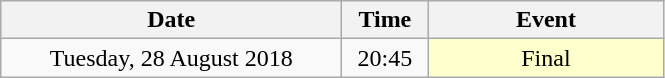<table class = "wikitable" style="text-align:center;">
<tr>
<th width=220>Date</th>
<th width=50>Time</th>
<th width=150>Event</th>
</tr>
<tr>
<td>Tuesday, 28 August 2018</td>
<td>20:45</td>
<td bgcolor=ffffcc>Final</td>
</tr>
</table>
